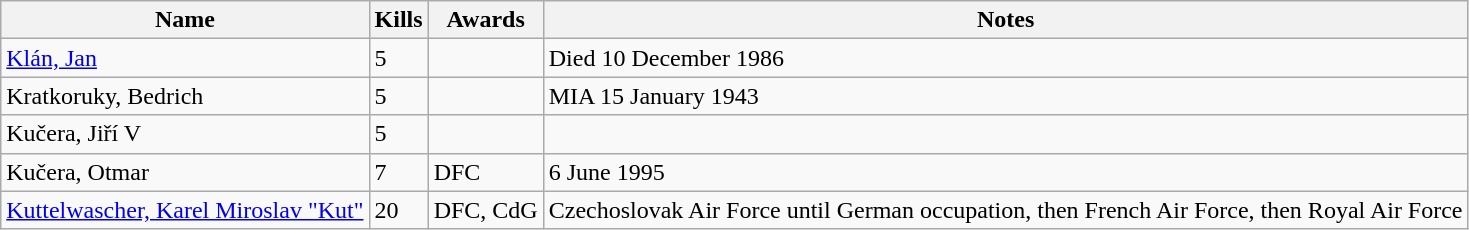<table class=wikitable>
<tr>
<th>Name</th>
<th>Kills</th>
<th>Awards</th>
<th>Notes</th>
</tr>
<tr>
<td><a href='#'>Klán, Jan</a></td>
<td>5</td>
<td></td>
<td>Died 10 December 1986</td>
</tr>
<tr>
<td>Kratkoruky, Bedrich</td>
<td>5</td>
<td></td>
<td>MIA 15 January 1943</td>
</tr>
<tr>
<td>Kučera, Jiří V</td>
<td>5</td>
<td></td>
<td></td>
</tr>
<tr>
<td>Kučera, Otmar</td>
<td>7</td>
<td>DFC</td>
<td>6 June 1995</td>
</tr>
<tr>
<td><a href='#'>Kuttelwascher, Karel Miroslav "Kut"</a></td>
<td>20</td>
<td>DFC, CdG</td>
<td>Czechoslovak Air Force until German occupation, then French Air Force, then Royal Air Force</td>
</tr>
</table>
